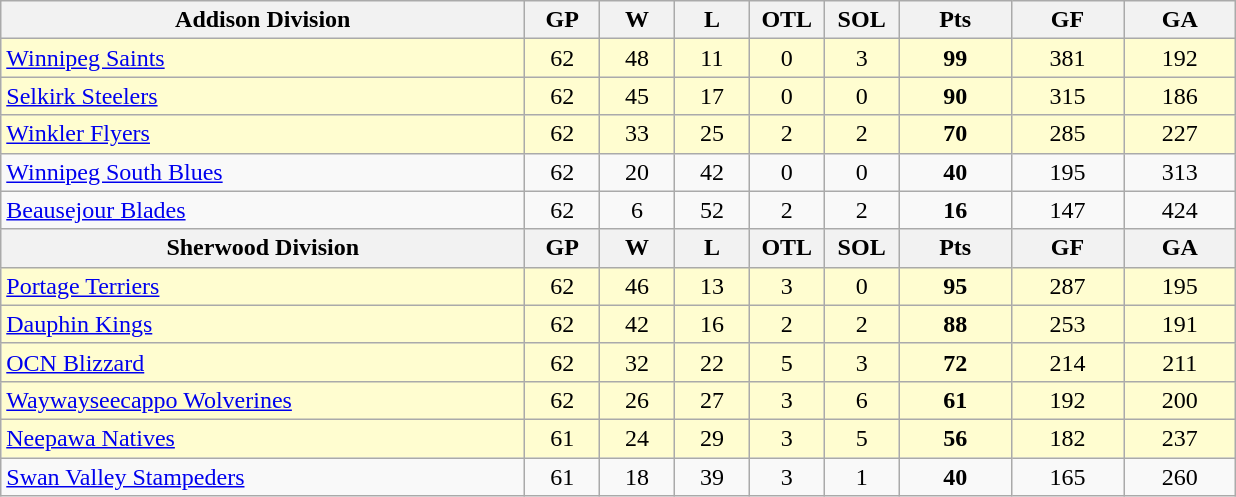<table class="wikitable">
<tr>
<th bgcolor="#DDDDFF" width="35%">Addison Division</th>
<th bgcolor="#DDDDFF" width="5%">GP</th>
<th bgcolor="#DDDDFF" width="5%">W</th>
<th bgcolor="#DDDDFF" width="5%">L</th>
<th bgcolor="#DDDDFF" width="5%">OTL</th>
<th bgcolor="#DDDDFF" width="5%">SOL</th>
<th bgcolor="#DDDDFF" width="7.5%">Pts</th>
<th bgcolor="#DDDDFF" width="7.5%">GF</th>
<th bgcolor="#DDDDFF" width="7.5%">GA</th>
</tr>
<tr align=center bgcolor=#FFFDD0>
<td align=left><a href='#'>Winnipeg Saints</a></td>
<td>62</td>
<td>48</td>
<td>11</td>
<td>0</td>
<td>3</td>
<td><strong>99</strong></td>
<td>381</td>
<td>192</td>
</tr>
<tr align=center bgcolor=#FFFDD0>
<td align=left><a href='#'>Selkirk Steelers</a></td>
<td>62</td>
<td>45</td>
<td>17</td>
<td>0</td>
<td>0</td>
<td><strong>90</strong></td>
<td>315</td>
<td>186</td>
</tr>
<tr align=center bgcolor=#FFFDD0>
<td align=left><a href='#'>Winkler Flyers</a></td>
<td>62</td>
<td>33</td>
<td>25</td>
<td>2</td>
<td>2</td>
<td><strong>70</strong></td>
<td>285</td>
<td>227</td>
</tr>
<tr align=center>
<td align=left><a href='#'>Winnipeg South Blues</a></td>
<td>62</td>
<td>20</td>
<td>42</td>
<td>0</td>
<td>0</td>
<td><strong>40</strong></td>
<td>195</td>
<td>313</td>
</tr>
<tr align=center>
<td align=left><a href='#'>Beausejour Blades</a></td>
<td>62</td>
<td>6</td>
<td>52</td>
<td>2</td>
<td>2</td>
<td><strong>16</strong></td>
<td>147</td>
<td>424</td>
</tr>
<tr>
<th bgcolor="#DDDDFF" width="35%">Sherwood Division</th>
<th bgcolor="#DDDDFF" width="5%">GP</th>
<th bgcolor="#DDDDFF" width="5%">W</th>
<th bgcolor="#DDDDFF" width="5%">L</th>
<th bgcolor="#DDDDFF" width="5%">OTL</th>
<th bgcolor="#DDDDFF" width="5%">SOL</th>
<th bgcolor="#DDDDFF" width="7.5%">Pts</th>
<th bgcolor="#DDDDFF" width="7.5%">GF</th>
<th bgcolor="#DDDDFF" width="7.5%">GA</th>
</tr>
<tr align=center bgcolor=#FFFDD0>
<td align=left><a href='#'>Portage Terriers</a></td>
<td>62</td>
<td>46</td>
<td>13</td>
<td>3</td>
<td>0</td>
<td><strong>95</strong></td>
<td>287</td>
<td>195</td>
</tr>
<tr align=center bgcolor=#FFFDD0>
<td align=left><a href='#'>Dauphin Kings</a></td>
<td>62</td>
<td>42</td>
<td>16</td>
<td>2</td>
<td>2</td>
<td><strong>88</strong></td>
<td>253</td>
<td>191</td>
</tr>
<tr align=center bgcolor=#FFFDD0>
<td align=left><a href='#'>OCN Blizzard</a></td>
<td>62</td>
<td>32</td>
<td>22</td>
<td>5</td>
<td>3</td>
<td><strong>72</strong></td>
<td>214</td>
<td>211</td>
</tr>
<tr align=center bgcolor=#FFFDD0>
<td align=left><a href='#'>Waywayseecappo Wolverines</a></td>
<td>62</td>
<td>26</td>
<td>27</td>
<td>3</td>
<td>6</td>
<td><strong>61</strong></td>
<td>192</td>
<td>200</td>
</tr>
<tr align=center bgcolor=#FFFDD0>
<td align=left><a href='#'>Neepawa Natives</a></td>
<td>61</td>
<td>24</td>
<td>29</td>
<td>3</td>
<td>5</td>
<td><strong>56</strong></td>
<td>182</td>
<td>237</td>
</tr>
<tr align=center>
<td align=left><a href='#'>Swan Valley Stampeders</a></td>
<td>61</td>
<td>18</td>
<td>39</td>
<td>3</td>
<td>1</td>
<td><strong>40</strong></td>
<td>165</td>
<td>260</td>
</tr>
</table>
